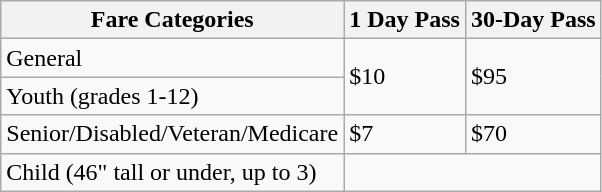<table class="wikitable">
<tr>
<th>Fare Categories</th>
<th>1 Day Pass</th>
<th>30-Day Pass</th>
</tr>
<tr>
<td>General</td>
<td rowspan="2">$10</td>
<td rowspan="2">$95</td>
</tr>
<tr>
<td>Youth (grades 1-12)</td>
</tr>
<tr>
<td>Senior/Disabled/Veteran/Medicare</td>
<td>$7</td>
<td>$70</td>
</tr>
<tr>
<td>Child (46" tall or under, up to 3)</td>
<td colspan="2"></td>
</tr>
</table>
